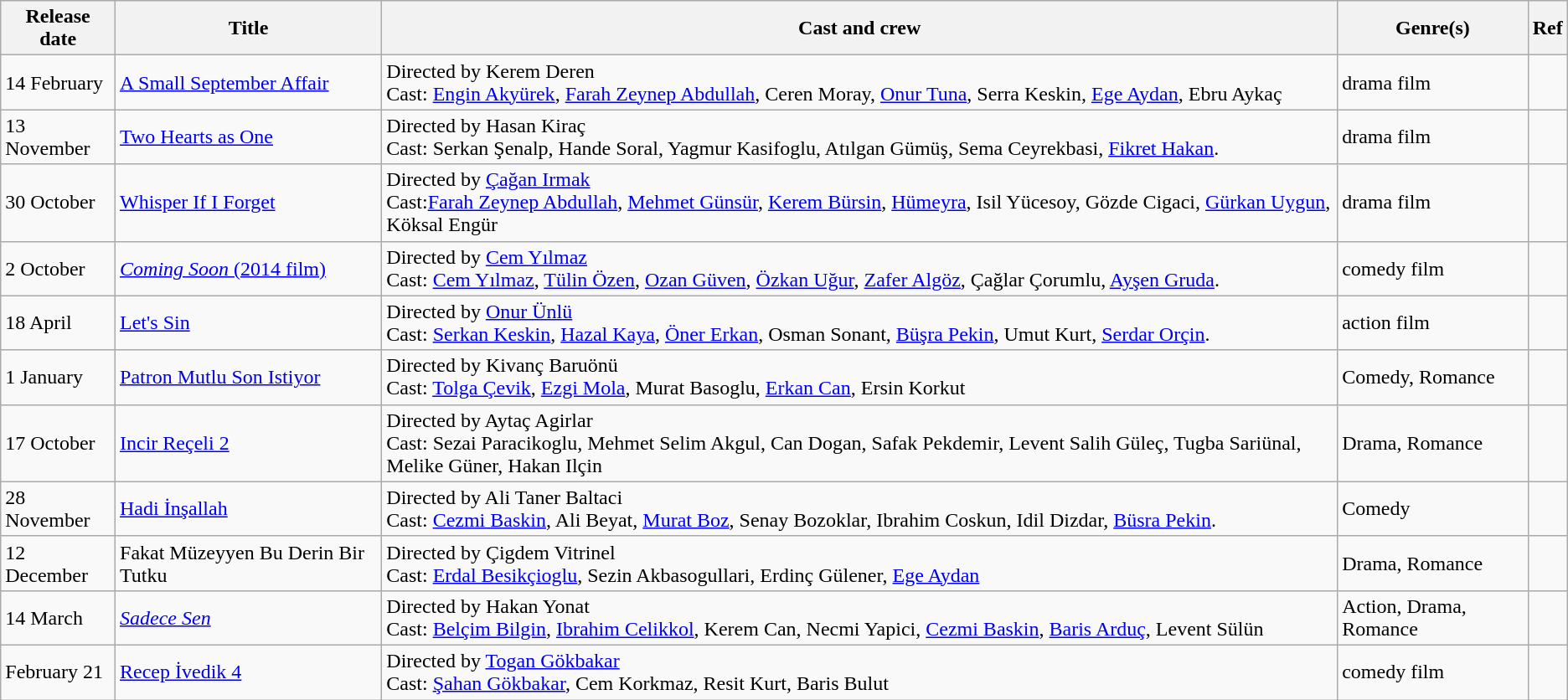<table class="wikitable">
<tr>
<th><strong>Release date</strong></th>
<th>Title</th>
<th>Cast and crew</th>
<th>Genre(s)</th>
<th>Ref</th>
</tr>
<tr>
<td>14 February</td>
<td><a href='#'>A Small September Affair</a></td>
<td>Directed by Kerem Deren<br>Cast: <a href='#'>Engin Akyürek</a>, <a href='#'>Farah Zeynep Abdullah</a>, Ceren Moray, <a href='#'>Onur Tuna</a>, Serra Keskin, <a href='#'>Ege Aydan</a>, Ebru Aykaç</td>
<td>drama film</td>
<td></td>
</tr>
<tr>
<td>13 November</td>
<td><a href='#'>Two Hearts as One</a></td>
<td>Directed by Hasan Kiraç<br>Cast: Serkan Şenalp, Hande Soral, Yagmur Kasifoglu, Atılgan Gümüş, Sema Ceyrekbasi, <a href='#'>Fikret Hakan</a>.</td>
<td>drama film</td>
<td></td>
</tr>
<tr>
<td>30 October</td>
<td><a href='#'>Whisper If I Forget</a></td>
<td>Directed by <a href='#'>Çağan Irmak</a><br>Cast:<a href='#'>Farah Zeynep Abdullah</a>, <a href='#'>Mehmet Günsür</a>, <a href='#'>Kerem Bürsin</a>, <a href='#'>Hümeyra</a>, Isil Yücesoy, Gözde Cigaci, <a href='#'>Gürkan Uygun</a>, Köksal Engür</td>
<td>drama film</td>
<td></td>
</tr>
<tr>
<td>2 October</td>
<td><a href='#'><em>Coming Soon</em> (2014 film)</a></td>
<td>Directed by <a href='#'>Cem Yılmaz</a><br>Cast: <a href='#'>Cem Yılmaz</a>, <a href='#'>Tülin Özen</a>, <a href='#'>Ozan Güven</a>, <a href='#'>Özkan Uğur</a>, <a href='#'>Zafer Algöz</a>, Çağlar Çorumlu, <a href='#'>Ayşen Gruda</a>.</td>
<td>comedy film</td>
<td></td>
</tr>
<tr>
<td>18 April</td>
<td><a href='#'>Let's Sin</a></td>
<td>Directed by <a href='#'>Onur Ünlü</a><br>Cast: <a href='#'>Serkan Keskin</a>, <a href='#'>Hazal Kaya</a>, <a href='#'>Öner Erkan</a>, Osman Sonant, <a href='#'>Büşra Pekin</a>, Umut Kurt, <a href='#'>Serdar Orçin</a>.</td>
<td>action film</td>
<td></td>
</tr>
<tr>
<td>1 January</td>
<td><a href='#'>Patron Mutlu Son Istiyor</a></td>
<td>Directed by  Kivanç Baruönü<br>Cast: <a href='#'>Tolga Çevik</a>, <a href='#'>Ezgi Mola</a>, Murat Basoglu, <a href='#'>Erkan Can</a>, Ersin Korkut</td>
<td>Comedy, Romance</td>
<td></td>
</tr>
<tr>
<td>17 October</td>
<td><a href='#'>Incir Reçeli 2</a></td>
<td>Directed by Aytaç Agirlar<br>Cast: Sezai Paracikoglu, Mehmet Selim Akgul, Can Dogan, Safak Pekdemir, Levent Salih Güleç, Tugba Sariünal, Melike Güner, Hakan Ilçin</td>
<td>Drama, Romance</td>
<td></td>
</tr>
<tr>
<td>28 November</td>
<td><a href='#'>Hadi İnşallah</a></td>
<td>Directed by Ali Taner Baltaci<br>Cast: <a href='#'>Cezmi Baskin</a>, Ali Beyat, <a href='#'>Murat Boz</a>, Senay Bozoklar, Ibrahim Coskun, Idil Dizdar, <a href='#'>Büsra Pekin</a>.</td>
<td>Comedy</td>
<td></td>
</tr>
<tr>
<td>12 December</td>
<td>Fakat Müzeyyen Bu Derin Bir Tutku</td>
<td>Directed by Çigdem Vitrinel<br>Cast: <a href='#'>Erdal Besikçioglu</a>, Sezin Akbasogullari, Erdinç Gülener, <a href='#'>Ege Aydan</a></td>
<td>Drama, Romance</td>
<td></td>
</tr>
<tr>
<td>14 March</td>
<td><em><a href='#'>Sadece Sen</a></em></td>
<td>Directed by Hakan Yonat<br>Cast: <a href='#'>Belçim Bilgin</a>, <a href='#'>Ibrahim Celikkol</a>, Kerem Can, Necmi Yapici, <a href='#'>Cezmi Baskin</a>, <a href='#'>Baris Arduç</a>, Levent Sülün</td>
<td>Action, Drama, Romance</td>
<td></td>
</tr>
<tr>
<td>February 21</td>
<td><a href='#'>Recep İvedik 4</a></td>
<td>Directed by <a href='#'>Togan Gökbakar</a><br>Cast: <a href='#'>Şahan Gökbakar</a>, Cem Korkmaz, Resit Kurt, Baris Bulut</td>
<td>comedy film</td>
<td></td>
</tr>
</table>
